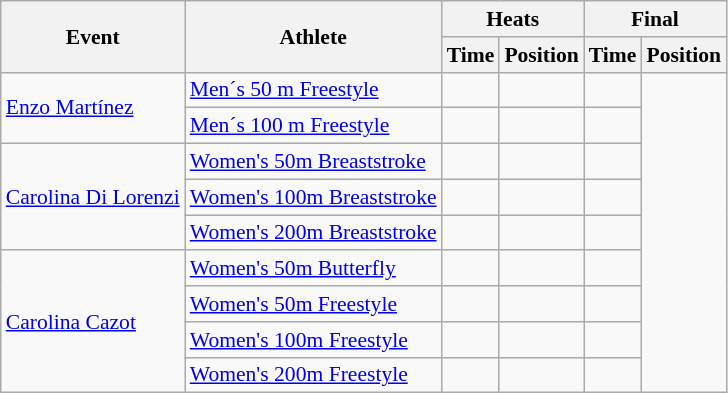<table class="wikitable" border="1" style="font-size:90%">
<tr>
<th rowspan=2>Event</th>
<th rowspan=2>Athlete</th>
<th colspan=2>Heats</th>
<th colspan=2>Final</th>
</tr>
<tr>
<th>Time</th>
<th>Position</th>
<th>Time</th>
<th>Position</th>
</tr>
<tr>
<td rowspan="2"><a href='#'>Enzo Martínez</a></td>
<td><a href='#'>Men´s 50 m Freestyle</a></td>
<td align=center></td>
<td align=center></td>
<td align=center></td>
</tr>
<tr>
<td><a href='#'>Men´s 100 m Freestyle</a></td>
<td align=center></td>
<td align=center></td>
<td align=center></td>
</tr>
<tr>
<td rowspan="3"><a href='#'>Carolina Di Lorenzi</a></td>
<td><a href='#'>Women's 50m Breaststroke</a></td>
<td align=center></td>
<td align=center></td>
<td align=center></td>
</tr>
<tr>
<td><a href='#'>Women's 100m Breaststroke</a></td>
<td align=center></td>
<td align=center></td>
<td align=center></td>
</tr>
<tr>
<td><a href='#'>Women's 200m Breaststroke</a></td>
<td align=center></td>
<td align=center></td>
<td align=center></td>
</tr>
<tr>
<td rowspan="4"><a href='#'>Carolina Cazot</a></td>
<td><a href='#'>Women's 50m Butterfly</a></td>
<td align=center></td>
<td align=center></td>
<td align=center></td>
</tr>
<tr>
<td><a href='#'>Women's 50m Freestyle</a></td>
<td align=center></td>
<td align=center></td>
<td align=center></td>
</tr>
<tr>
<td><a href='#'>Women's 100m Freestyle</a></td>
<td align=center></td>
<td align=center></td>
<td align=center></td>
</tr>
<tr>
<td><a href='#'>Women's 200m Freestyle</a></td>
<td align=center></td>
<td align=center></td>
<td align=center></td>
</tr>
</table>
